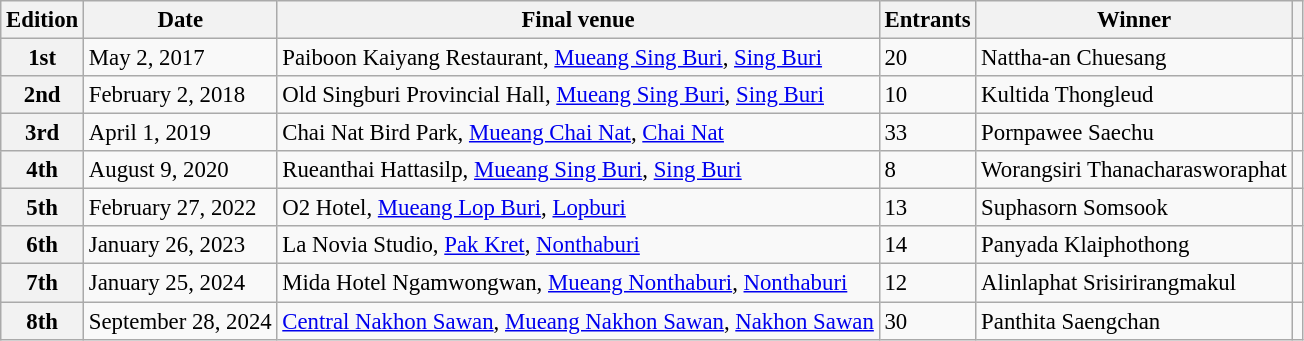<table class="wikitable defaultcenter col2left col3left col5left" style="font-size:95%;">
<tr>
<th>Edition</th>
<th>Date</th>
<th>Final venue</th>
<th>Entrants</th>
<th>Winner</th>
<th></th>
</tr>
<tr>
<th>1st</th>
<td>May 2, 2017</td>
<td>Paiboon Kaiyang Restaurant, <a href='#'>Mueang Sing Buri</a>, <a href='#'>Sing Buri</a></td>
<td>20</td>
<td>Nattha-an Chuesang</td>
<td></td>
</tr>
<tr>
<th>2nd</th>
<td>February 2, 2018</td>
<td>Old Singburi Provincial Hall, <a href='#'>Mueang Sing Buri</a>, <a href='#'>Sing Buri</a></td>
<td>10</td>
<td>Kultida Thongleud</td>
<td></td>
</tr>
<tr>
<th>3rd</th>
<td>April 1, 2019</td>
<td>Chai Nat Bird Park, <a href='#'>Mueang Chai Nat</a>, <a href='#'>Chai Nat</a></td>
<td>33</td>
<td>Pornpawee Saechu</td>
<td></td>
</tr>
<tr>
<th>4th</th>
<td>August 9, 2020</td>
<td>Rueanthai Hattasilp, <a href='#'>Mueang Sing Buri</a>, <a href='#'>Sing Buri</a></td>
<td>8</td>
<td>Worangsiri Thanacharasworaphat</td>
<td></td>
</tr>
<tr>
<th>5th</th>
<td>February 27, 2022</td>
<td>O2 Hotel, <a href='#'>Mueang Lop Buri</a>, <a href='#'>Lopburi</a></td>
<td>13</td>
<td>Suphasorn Somsook</td>
<td></td>
</tr>
<tr>
<th>6th</th>
<td>January 26, 2023</td>
<td>La Novia Studio, <a href='#'>Pak Kret</a>, <a href='#'>Nonthaburi</a></td>
<td>14</td>
<td>Panyada Klaiphothong</td>
<td></td>
</tr>
<tr>
<th>7th</th>
<td>January 25, 2024</td>
<td>Mida Hotel Ngamwongwan,  <a href='#'>Mueang Nonthaburi</a>, <a href='#'>Nonthaburi</a></td>
<td>12</td>
<td>Alinlaphat Srisirirangmakul</td>
<td></td>
</tr>
<tr>
<th>8th</th>
<td>September 28, 2024</td>
<td><a href='#'>Central Nakhon Sawan</a>, <a href='#'>Mueang Nakhon Sawan</a>, <a href='#'> Nakhon Sawan</a></td>
<td>30</td>
<td>Panthita Saengchan</td>
<td></td>
</tr>
</table>
